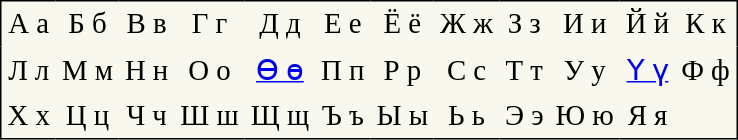<table cellpadding=4 style="font-size:larger; text-align:center; border-color:black; border-width:1px; border-style:solid; border-collapse:collapse; background-color:#F8F8EF;" summary="Thirty-five letters of the Mongolian Cyrillic script, capital and lowercase">
<tr>
<td>А а</td>
<td>Б б</td>
<td>В в</td>
<td>Г г</td>
<td>Д д</td>
<td>Е е</td>
<td>Ё ё</td>
<td>Ж ж</td>
<td>З з</td>
<td>И и</td>
<td>Й й</td>
<td>К к</td>
</tr>
<tr>
<td>Л л</td>
<td>М м</td>
<td>Н н</td>
<td>О о</td>
<td><a href='#'>Ө ө</a></td>
<td>П п</td>
<td>Р р</td>
<td>С с</td>
<td>Т т</td>
<td>У у</td>
<td><a href='#'>Ү ү</a></td>
<td>Ф ф</td>
</tr>
<tr>
<td>Х х</td>
<td>Ц ц</td>
<td>Ч ч</td>
<td>Ш ш</td>
<td>Щ щ</td>
<td>Ъ ъ</td>
<td>Ы ы</td>
<td>Ь ь</td>
<td>Э э</td>
<td>Ю ю</td>
<td>Я я</td>
</tr>
</table>
